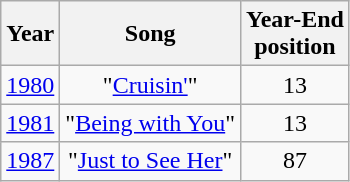<table class="wikitable plainrowheaders" style="text-align:center;" border="1">
<tr>
<th>Year</th>
<th>Song</th>
<th>Year-End<br>position</th>
</tr>
<tr>
<td scope="row"><a href='#'>1980</a></td>
<td>"<a href='#'>Cruisin'</a>"</td>
<td>13</td>
</tr>
<tr>
<td scope="row"><a href='#'>1981</a></td>
<td>"<a href='#'>Being with You</a>"</td>
<td>13</td>
</tr>
<tr>
<td scope="row"><a href='#'>1987</a></td>
<td>"<a href='#'>Just to See Her</a>"</td>
<td>87</td>
</tr>
</table>
